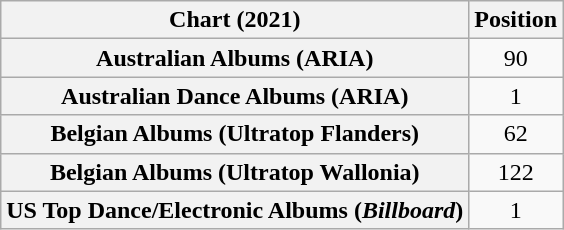<table class="wikitable sortable plainrowheaders" style="text-align:center">
<tr>
<th scope="col">Chart (2021)</th>
<th scope="col">Position</th>
</tr>
<tr>
<th scope="row">Australian Albums (ARIA)</th>
<td>90</td>
</tr>
<tr>
<th scope="row">Australian Dance Albums (ARIA)</th>
<td>1</td>
</tr>
<tr>
<th scope="row">Belgian Albums (Ultratop Flanders)</th>
<td>62</td>
</tr>
<tr>
<th scope="row">Belgian Albums (Ultratop Wallonia)</th>
<td>122</td>
</tr>
<tr>
<th scope="row">US Top Dance/Electronic Albums (<em>Billboard</em>)</th>
<td>1</td>
</tr>
</table>
